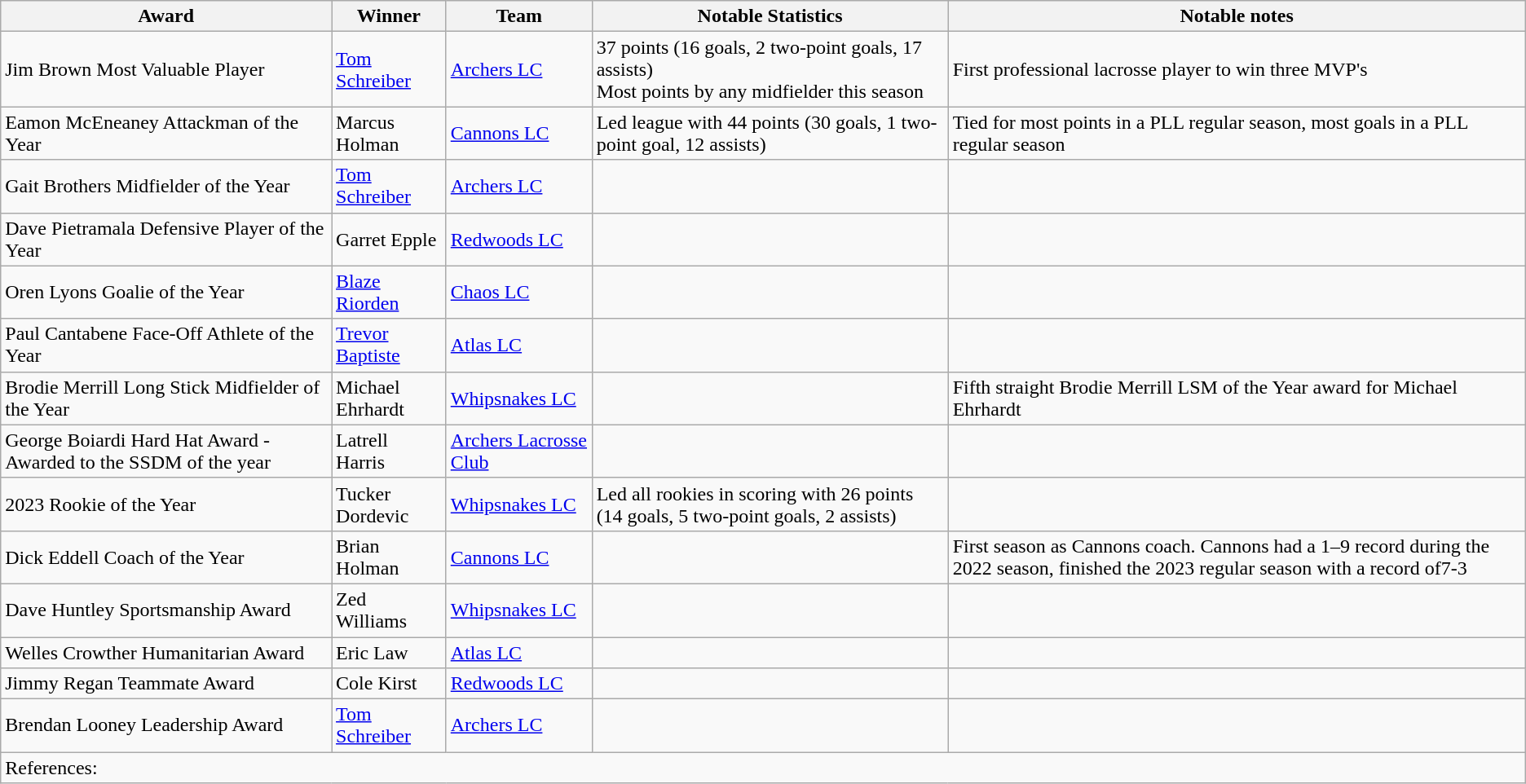<table class="wikitable">
<tr>
<th>Award</th>
<th>Winner</th>
<th>Team</th>
<th>Notable Statistics</th>
<th>Notable notes</th>
</tr>
<tr>
<td>Jim Brown Most Valuable Player</td>
<td><a href='#'>Tom Schreiber</a></td>
<td><a href='#'>Archers LC</a></td>
<td>37 points (16 goals, 2 two-point goals, 17 assists)<br>Most points by any midfielder this season</td>
<td>First professional lacrosse player to win three MVP's</td>
</tr>
<tr>
<td>Eamon McEneaney Attackman of the Year</td>
<td>Marcus Holman</td>
<td><a href='#'>Cannons LC</a></td>
<td>Led league with 44 points (30 goals, 1 two-point goal, 12 assists)</td>
<td>Tied for most points in a PLL regular season, most goals in a PLL regular season</td>
</tr>
<tr>
<td>Gait Brothers Midfielder of the Year</td>
<td><a href='#'>Tom Schreiber</a></td>
<td><a href='#'>Archers LC</a></td>
<td></td>
<td></td>
</tr>
<tr>
<td>Dave Pietramala Defensive Player of the Year</td>
<td>Garret Epple</td>
<td><a href='#'>Redwoods LC</a></td>
<td></td>
<td></td>
</tr>
<tr>
<td>Oren Lyons Goalie of the Year</td>
<td><a href='#'>Blaze Riorden</a></td>
<td><a href='#'>Chaos LC</a></td>
<td></td>
<td></td>
</tr>
<tr>
<td>Paul Cantabene Face-Off Athlete of the Year</td>
<td><a href='#'>Trevor Baptiste</a></td>
<td><a href='#'>Atlas LC</a></td>
<td></td>
<td></td>
</tr>
<tr>
<td>Brodie Merrill Long Stick Midfielder of the Year</td>
<td>Michael Ehrhardt</td>
<td><a href='#'>Whipsnakes LC</a></td>
<td></td>
<td>Fifth straight Brodie Merrill LSM of the Year award for Michael Ehrhardt</td>
</tr>
<tr>
<td>George Boiardi Hard Hat Award - Awarded to the SSDM of the year</td>
<td>Latrell Harris</td>
<td><a href='#'>Archers Lacrosse Club</a></td>
<td></td>
<td></td>
</tr>
<tr>
<td>2023 Rookie of the Year</td>
<td>Tucker Dordevic</td>
<td><a href='#'>Whipsnakes LC</a></td>
<td>Led all rookies in scoring with 26 points (14 goals, 5 two-point goals, 2 assists)</td>
<td></td>
</tr>
<tr>
<td>Dick Eddell Coach of the Year</td>
<td>Brian Holman</td>
<td><a href='#'>Cannons LC</a></td>
<td></td>
<td>First season as Cannons coach. Cannons had a 1–9 record during the 2022 season, finished the 2023 regular season with a record of7-3</td>
</tr>
<tr>
<td>Dave Huntley Sportsmanship Award</td>
<td>Zed Williams</td>
<td><a href='#'>Whipsnakes LC</a></td>
<td></td>
<td></td>
</tr>
<tr>
<td>Welles Crowther Humanitarian Award</td>
<td>Eric Law</td>
<td><a href='#'>Atlas LC</a></td>
<td></td>
<td></td>
</tr>
<tr>
<td>Jimmy Regan Teammate Award</td>
<td>Cole Kirst</td>
<td><a href='#'>Redwoods LC</a></td>
<td></td>
<td></td>
</tr>
<tr>
<td>Brendan Looney Leadership Award</td>
<td><a href='#'>Tom Schreiber</a></td>
<td><a href='#'>Archers LC</a></td>
<td></td>
<td></td>
</tr>
<tr>
<td colspan="5">References:</td>
</tr>
</table>
